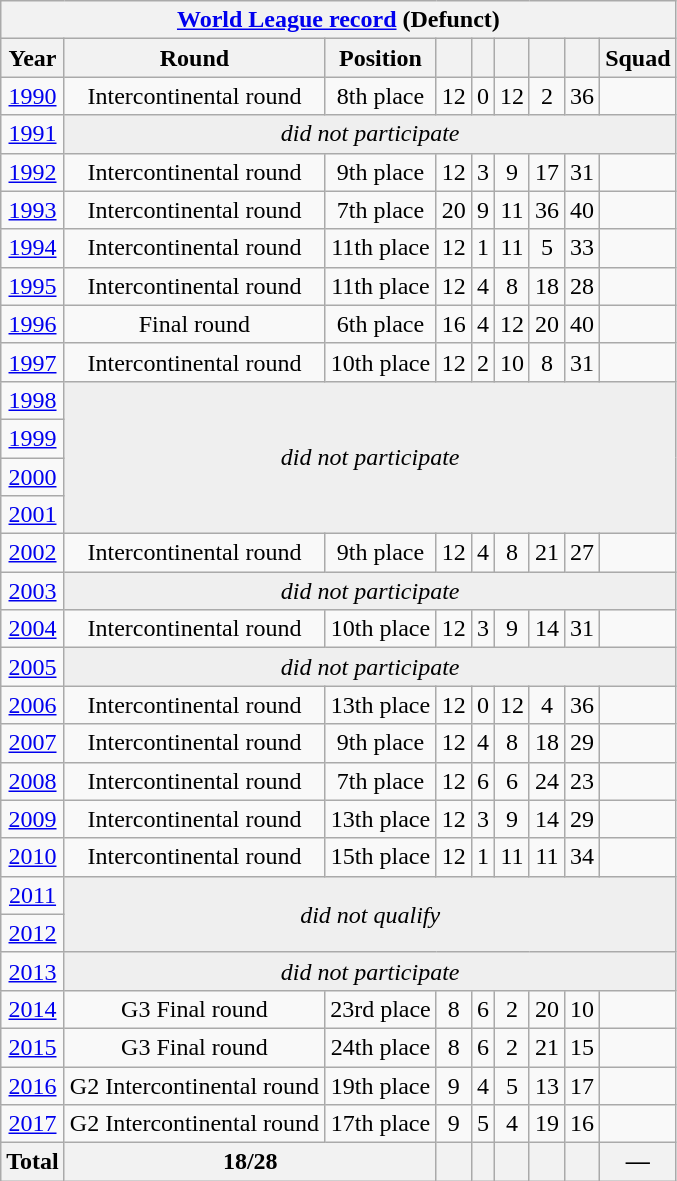<table class="wikitable collapsible collapsed" style="text-align:center">
<tr>
<th colspan=9><a href='#'>World League record</a> (Defunct)</th>
</tr>
<tr>
<th>Year</th>
<th>Round</th>
<th>Position</th>
<th></th>
<th></th>
<th></th>
<th></th>
<th></th>
<th>Squad</th>
</tr>
<tr>
<td> <a href='#'>1990</a></td>
<td>Intercontinental round</td>
<td>8th place</td>
<td>12</td>
<td>0</td>
<td>12</td>
<td>2</td>
<td>36</td>
<td></td>
</tr>
<tr>
<td> <a href='#'>1991</a></td>
<td bgcolor=#efefef colspan=8><em>did not participate</em></td>
</tr>
<tr>
<td> <a href='#'>1992</a></td>
<td>Intercontinental round</td>
<td>9th place</td>
<td>12</td>
<td>3</td>
<td>9</td>
<td>17</td>
<td>31</td>
<td></td>
</tr>
<tr>
<td> <a href='#'>1993</a></td>
<td>Intercontinental round</td>
<td>7th place</td>
<td>20</td>
<td>9</td>
<td>11</td>
<td>36</td>
<td>40</td>
<td></td>
</tr>
<tr>
<td> <a href='#'>1994</a></td>
<td>Intercontinental round</td>
<td>11th place</td>
<td>12</td>
<td>1</td>
<td>11</td>
<td>5</td>
<td>33</td>
<td></td>
</tr>
<tr>
<td> <a href='#'>1995</a></td>
<td>Intercontinental round</td>
<td>11th place</td>
<td>12</td>
<td>4</td>
<td>8</td>
<td>18</td>
<td>28</td>
<td></td>
</tr>
<tr>
<td> <a href='#'>1996</a></td>
<td>Final round</td>
<td>6th place</td>
<td>16</td>
<td>4</td>
<td>12</td>
<td>20</td>
<td>40</td>
<td></td>
</tr>
<tr>
<td> <a href='#'>1997</a></td>
<td>Intercontinental round</td>
<td>10th place</td>
<td>12</td>
<td>2</td>
<td>10</td>
<td>8</td>
<td>31</td>
<td></td>
</tr>
<tr>
<td> <a href='#'>1998</a></td>
<td bgcolor=#efefef colspan=8 rowspan=4><em>did not participate</em></td>
</tr>
<tr>
<td> <a href='#'>1999</a></td>
</tr>
<tr>
<td> <a href='#'>2000</a></td>
</tr>
<tr>
<td> <a href='#'>2001</a></td>
</tr>
<tr>
<td> <a href='#'>2002</a></td>
<td>Intercontinental round</td>
<td>9th place</td>
<td>12</td>
<td>4</td>
<td>8</td>
<td>21</td>
<td>27</td>
<td></td>
</tr>
<tr>
<td> <a href='#'>2003</a></td>
<td bgcolor=#efefef colspan=8><em>did not participate</em></td>
</tr>
<tr>
<td> <a href='#'>2004</a></td>
<td>Intercontinental round</td>
<td>10th place</td>
<td>12</td>
<td>3</td>
<td>9</td>
<td>14</td>
<td>31</td>
<td></td>
</tr>
<tr>
<td> <a href='#'>2005</a></td>
<td bgcolor=#efefef colspan=8><em>did not participate</em></td>
</tr>
<tr>
<td> <a href='#'>2006</a></td>
<td>Intercontinental round</td>
<td>13th place</td>
<td>12</td>
<td>0</td>
<td>12</td>
<td>4</td>
<td>36</td>
<td></td>
</tr>
<tr>
<td> <a href='#'>2007</a></td>
<td>Intercontinental round</td>
<td>9th place</td>
<td>12</td>
<td>4</td>
<td>8</td>
<td>18</td>
<td>29</td>
<td></td>
</tr>
<tr>
<td> <a href='#'>2008</a></td>
<td>Intercontinental round</td>
<td>7th place</td>
<td>12</td>
<td>6</td>
<td>6</td>
<td>24</td>
<td>23</td>
<td></td>
</tr>
<tr>
<td> <a href='#'>2009</a></td>
<td>Intercontinental round</td>
<td>13th place</td>
<td>12</td>
<td>3</td>
<td>9</td>
<td>14</td>
<td>29</td>
<td></td>
</tr>
<tr>
<td> <a href='#'>2010</a></td>
<td>Intercontinental round</td>
<td>15th place</td>
<td>12</td>
<td>1</td>
<td>11</td>
<td>11</td>
<td>34</td>
<td></td>
</tr>
<tr>
<td> <a href='#'>2011</a></td>
<td bgcolor=#efefef colspan=8 rowspan=2><em>did not qualify</em></td>
</tr>
<tr>
<td> <a href='#'>2012</a></td>
</tr>
<tr>
<td> <a href='#'>2013</a></td>
<td bgcolor=#efefef colspan=8><em>did not participate</em></td>
</tr>
<tr>
<td> <a href='#'>2014</a></td>
<td>G3 Final round</td>
<td>23rd place</td>
<td>8</td>
<td>6</td>
<td>2</td>
<td>20</td>
<td>10</td>
<td></td>
</tr>
<tr>
<td> <a href='#'>2015</a></td>
<td>G3 Final round</td>
<td>24th place</td>
<td>8</td>
<td>6</td>
<td>2</td>
<td>21</td>
<td>15</td>
<td></td>
</tr>
<tr>
<td> <a href='#'>2016</a></td>
<td>G2 Intercontinental round</td>
<td>19th place</td>
<td>9</td>
<td>4</td>
<td>5</td>
<td>13</td>
<td>17</td>
<td></td>
</tr>
<tr>
<td> <a href='#'>2017</a></td>
<td>G2 Intercontinental round</td>
<td>17th place</td>
<td>9</td>
<td>5</td>
<td>4</td>
<td>19</td>
<td>16</td>
<td></td>
</tr>
<tr>
<th>Total</th>
<th colspan=2>18/28</th>
<th></th>
<th></th>
<th></th>
<th></th>
<th></th>
<th>—</th>
</tr>
</table>
